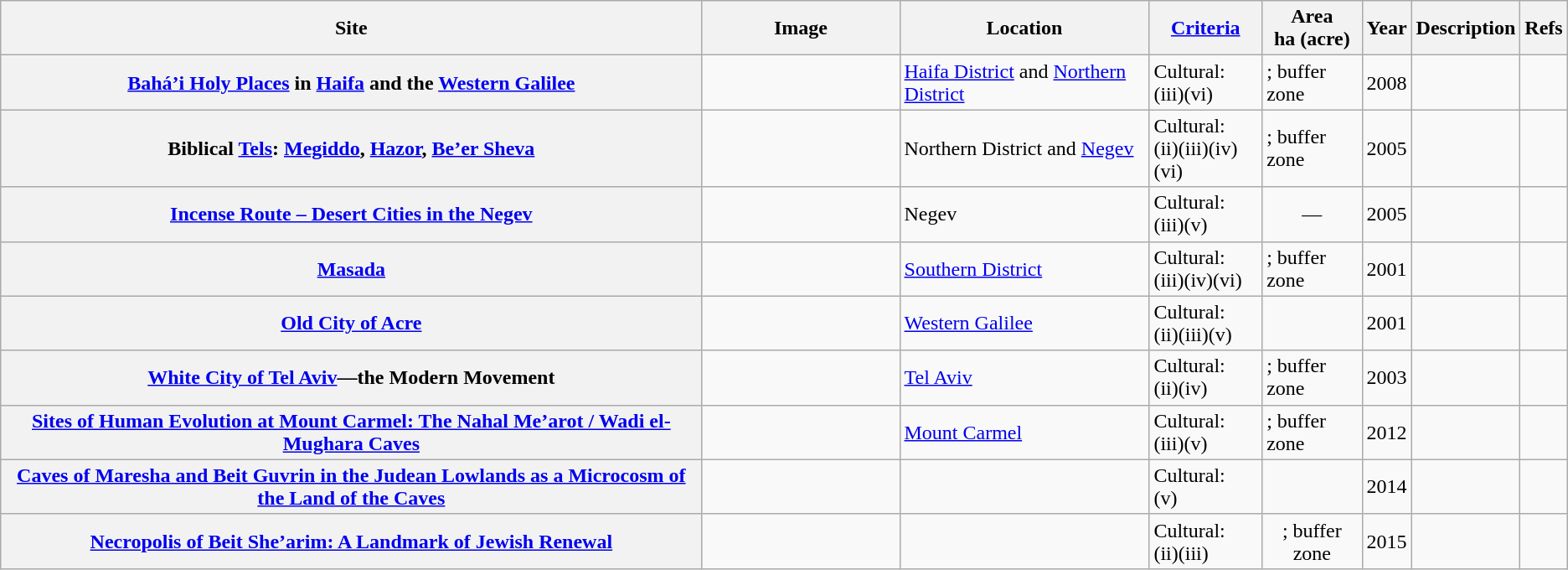<table class="wikitable sortable">
<tr>
<th scope="col">Site</th>
<th class="unsortable"  style="width:150px;" scope="col">Image</th>
<th scope="col">Location</th>
<th scope="col"><a href='#'>Criteria</a></th>
<th scope="col">Area<br>ha (acre)</th>
<th scope="col">Year</th>
<th scope="col" class="unsortable">Description</th>
<th scope="col" class="unsortable">Refs</th>
</tr>
<tr>
<th scope="row"><a href='#'>Bahá’i Holy Places</a> in <a href='#'>Haifa</a> and the <a href='#'>Western Galilee</a></th>
<td></td>
<td><a href='#'>Haifa District</a> and <a href='#'>Northern District</a><br><small></small></td>
<td>Cultural:<br>(iii)(vi)</td>
<td>; buffer zone </td>
<td align="center">2008</td>
<td></td>
<td></td>
</tr>
<tr>
<th scope="row">Biblical <a href='#'>Tels</a>: <a href='#'>Megiddo</a>, <a href='#'>Hazor</a>, <a href='#'>Be’er Sheva</a></th>
<td></td>
<td>Northern District and <a href='#'>Negev</a><br><small></small></td>
<td>Cultural:<br>(ii)(iii)(iv)(vi)</td>
<td>; buffer zone </td>
<td align="center">2005</td>
<td></td>
<td></td>
</tr>
<tr>
<th scope="row"><a href='#'>Incense Route – Desert Cities in the Negev</a></th>
<td></td>
<td>Negev<br><small></small></td>
<td>Cultural:<br>(iii)(v)</td>
<td align="center">—</td>
<td align="center">2005</td>
<td></td>
<td></td>
</tr>
<tr>
<th scope="row"><a href='#'>Masada</a></th>
<td></td>
<td><a href='#'>Southern District</a><br><small></small></td>
<td>Cultural:<br>(iii)(iv)(vi)</td>
<td>; buffer zone </td>
<td align="center">2001</td>
<td></td>
<td></td>
</tr>
<tr>
<th scope="row"><a href='#'>Old City of Acre</a></th>
<td></td>
<td><a href='#'>Western Galilee</a><br><small></small></td>
<td>Cultural:<br>(ii)(iii)(v)</td>
<td></td>
<td align="center">2001</td>
<td></td>
<td></td>
</tr>
<tr>
<th scope="row"><a href='#'>White City of Tel Aviv</a>—the Modern Movement</th>
<td></td>
<td><a href='#'>Tel Aviv</a><br><small></small></td>
<td>Cultural:<br>(ii)(iv)</td>
<td>; buffer zone </td>
<td align="center">2003</td>
<td></td>
<td></td>
</tr>
<tr>
<th scope="row"><a href='#'>Sites of Human Evolution at Mount Carmel: The Nahal Me’arot / Wadi el-Mughara Caves</a></th>
<td></td>
<td><a href='#'>Mount Carmel</a><br><small></small></td>
<td>Cultural:<br>(iii)(v)</td>
<td>; buffer zone </td>
<td align="center">2012</td>
<td></td>
<td></td>
</tr>
<tr>
<th scope="row"><a href='#'>Caves of Maresha and Beit Guvrin in the Judean Lowlands as a Microcosm of the Land of the Caves</a></th>
<td></td>
<td></td>
<td>Cultural:<br> (v)</td>
<td align="center"></td>
<td align="center">2014</td>
<td></td>
<td></td>
</tr>
<tr>
<th scope="row"><a href='#'>Necropolis of Beit She’arim: A Landmark of Jewish Renewal</a></th>
<td></td>
<td></td>
<td>Cultural:<br> (ii)(iii)</td>
<td align="center">; buffer zone </td>
<td align="center">2015</td>
<td></td>
<td></td>
</tr>
</table>
